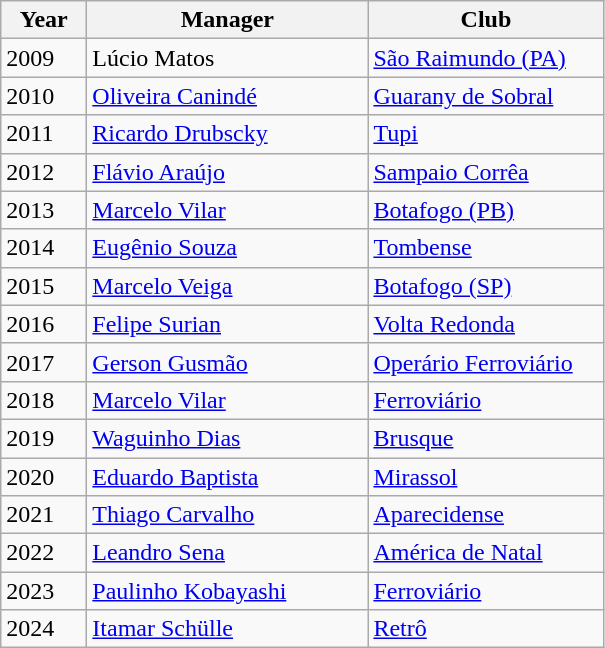<table class="wikitable" margin-left:1em;">
<tr>
<th style="width:50px">Year</th>
<th style="width:180px">Manager</th>
<th style="width:150px">Club</th>
</tr>
<tr>
<td>2009</td>
<td>Lúcio Matos</td>
<td><a href='#'>São Raimundo (PA)</a></td>
</tr>
<tr>
<td>2010</td>
<td><a href='#'>Oliveira Canindé</a></td>
<td><a href='#'>Guarany de Sobral</a></td>
</tr>
<tr>
<td>2011</td>
<td><a href='#'>Ricardo Drubscky</a></td>
<td><a href='#'>Tupi</a></td>
</tr>
<tr>
<td>2012</td>
<td><a href='#'>Flávio Araújo</a></td>
<td><a href='#'>Sampaio Corrêa</a></td>
</tr>
<tr>
<td>2013</td>
<td><a href='#'>Marcelo Vilar</a></td>
<td><a href='#'>Botafogo (PB)</a></td>
</tr>
<tr>
<td>2014</td>
<td><a href='#'>Eugênio Souza</a></td>
<td><a href='#'>Tombense</a></td>
</tr>
<tr>
<td>2015</td>
<td><a href='#'>Marcelo Veiga</a></td>
<td><a href='#'>Botafogo (SP)</a></td>
</tr>
<tr>
<td>2016</td>
<td><a href='#'>Felipe Surian</a></td>
<td><a href='#'>Volta Redonda</a></td>
</tr>
<tr>
<td>2017</td>
<td><a href='#'>Gerson Gusmão</a></td>
<td><a href='#'>Operário Ferroviário</a></td>
</tr>
<tr>
<td>2018</td>
<td><a href='#'>Marcelo Vilar</a> </td>
<td><a href='#'>Ferroviário</a></td>
</tr>
<tr>
<td>2019</td>
<td><a href='#'>Waguinho Dias</a></td>
<td><a href='#'>Brusque</a></td>
</tr>
<tr>
<td>2020</td>
<td><a href='#'>Eduardo Baptista</a></td>
<td><a href='#'>Mirassol</a></td>
</tr>
<tr>
<td>2021</td>
<td><a href='#'>Thiago Carvalho</a></td>
<td><a href='#'>Aparecidense</a></td>
</tr>
<tr>
<td>2022</td>
<td><a href='#'>Leandro Sena</a></td>
<td><a href='#'>América de Natal</a></td>
</tr>
<tr>
<td>2023</td>
<td><a href='#'>Paulinho Kobayashi</a></td>
<td><a href='#'>Ferroviário</a></td>
</tr>
<tr>
<td>2024</td>
<td><a href='#'>Itamar Schülle</a></td>
<td><a href='#'>Retrô</a></td>
</tr>
</table>
